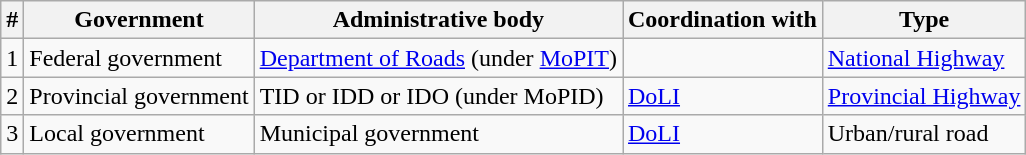<table class="wikitable">
<tr>
<th>#</th>
<th>Government</th>
<th>Administrative body</th>
<th>Coordination with</th>
<th>Type</th>
</tr>
<tr>
<td>1</td>
<td>Federal government</td>
<td><a href='#'>Department of Roads</a> (under <a href='#'>MoPIT</a>)</td>
<td></td>
<td><a href='#'>National Highway</a></td>
</tr>
<tr>
<td>2</td>
<td>Provincial government</td>
<td>TID or IDD or IDO (under MoPID)</td>
<td><a href='#'>DoLI</a></td>
<td><a href='#'>Provincial Highway</a></td>
</tr>
<tr>
<td>3</td>
<td>Local government</td>
<td>Municipal government</td>
<td><a href='#'>DoLI</a></td>
<td>Urban/rural road</td>
</tr>
</table>
